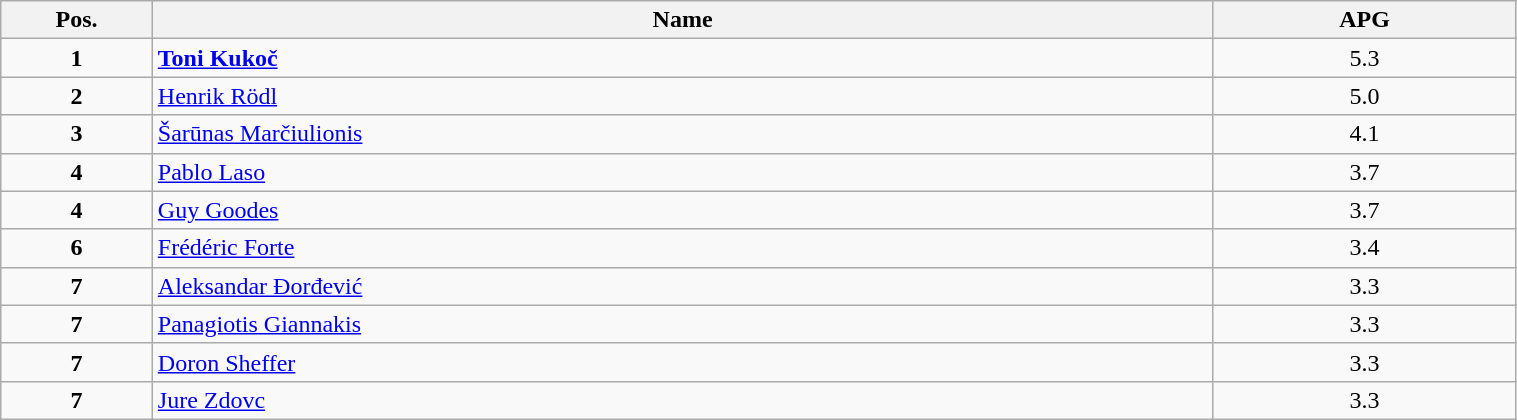<table class=wikitable width="80%">
<tr>
<th width="10%">Pos.</th>
<th width="70%">Name</th>
<th width="20%">APG</th>
</tr>
<tr>
<td align=center><strong>1</strong></td>
<td> <strong><a href='#'>Toni Kukoč</a></strong></td>
<td align=center>5.3</td>
</tr>
<tr>
<td align=center><strong>2</strong></td>
<td> <a href='#'>Henrik Rödl</a></td>
<td align=center>5.0</td>
</tr>
<tr>
<td align=center><strong>3</strong></td>
<td> <a href='#'>Šarūnas Marčiulionis</a></td>
<td align=center>4.1</td>
</tr>
<tr>
<td align=center><strong>4</strong></td>
<td> <a href='#'>Pablo Laso</a></td>
<td align=center>3.7</td>
</tr>
<tr>
<td align=center><strong>4</strong></td>
<td> <a href='#'>Guy Goodes</a></td>
<td align=center>3.7</td>
</tr>
<tr>
<td align=center><strong>6</strong></td>
<td> <a href='#'>Frédéric Forte</a></td>
<td align=center>3.4</td>
</tr>
<tr>
<td align=center><strong>7</strong></td>
<td> <a href='#'>Aleksandar Đorđević</a></td>
<td align=center>3.3</td>
</tr>
<tr>
<td align=center><strong>7</strong></td>
<td> <a href='#'>Panagiotis Giannakis</a></td>
<td align=center>3.3</td>
</tr>
<tr>
<td align=center><strong>7</strong></td>
<td> <a href='#'>Doron Sheffer</a></td>
<td align=center>3.3</td>
</tr>
<tr>
<td align=center><strong>7</strong></td>
<td> <a href='#'>Jure Zdovc</a></td>
<td align=center>3.3</td>
</tr>
</table>
